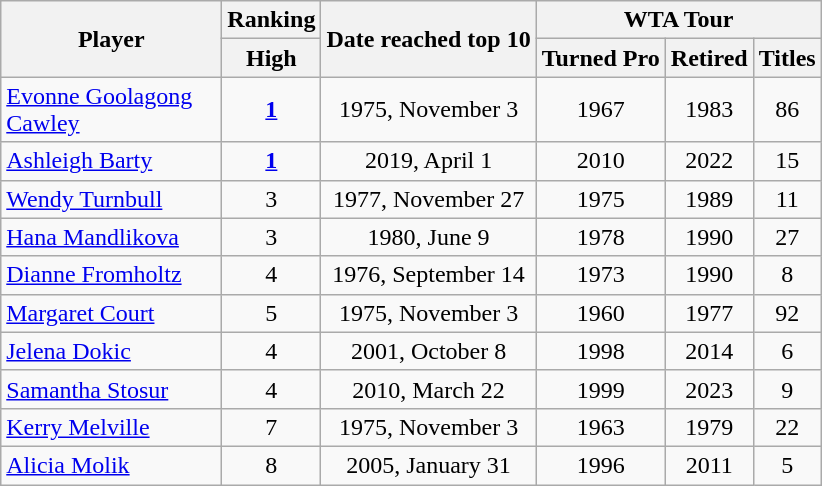<table class="wikitable sortable nowrap" style="text-align:center">
<tr>
<th rowspan="2" width="140">Player</th>
<th>Ranking</th>
<th rowspan="2">Date reached top 10</th>
<th colspan="3">WTA Tour</th>
</tr>
<tr>
<th>High</th>
<th>Turned Pro</th>
<th>Retired</th>
<th>Titles</th>
</tr>
<tr>
<td style="text-align:left;"><a href='#'>Evonne Goolagong Cawley</a></td>
<td><a href='#'><strong>1</strong></a></td>
<td>1975, November 3</td>
<td>1967</td>
<td>1983</td>
<td>86</td>
</tr>
<tr>
<td style="text-align:left;"><a href='#'>Ashleigh Barty</a></td>
<td><a href='#'><strong>1</strong></a></td>
<td>2019, April 1</td>
<td>2010</td>
<td>2022</td>
<td>15</td>
</tr>
<tr>
<td style="text-align:left;"><a href='#'>Wendy Turnbull</a></td>
<td>3</td>
<td>1977, November 27</td>
<td>1975</td>
<td>1989</td>
<td>11</td>
</tr>
<tr>
<td style="text-align:left;"><a href='#'>Hana Mandlikova</a></td>
<td>3</td>
<td>1980, June 9</td>
<td>1978</td>
<td>1990</td>
<td>27</td>
</tr>
<tr>
<td style="text-align:left;"><a href='#'>Dianne Fromholtz</a></td>
<td>4</td>
<td>1976, September 14</td>
<td>1973</td>
<td>1990</td>
<td>8</td>
</tr>
<tr>
<td style="text-align:left;"><a href='#'>Margaret Court</a></td>
<td>5</td>
<td>1975, November 3</td>
<td>1960</td>
<td>1977</td>
<td>92</td>
</tr>
<tr>
<td style="text-align:left;"><a href='#'>Jelena Dokic</a></td>
<td>4</td>
<td>2001, October 8</td>
<td>1998</td>
<td>2014</td>
<td>6</td>
</tr>
<tr>
<td style="text-align:left;"><a href='#'>Samantha Stosur</a></td>
<td>4</td>
<td>2010, March 22</td>
<td>1999</td>
<td>2023</td>
<td>9</td>
</tr>
<tr>
<td style="text-align:left;"><a href='#'>Kerry Melville</a></td>
<td>7</td>
<td>1975, November 3</td>
<td>1963</td>
<td>1979</td>
<td>22</td>
</tr>
<tr>
<td style="text-align:left;"><a href='#'>Alicia Molik</a></td>
<td>8</td>
<td>2005, January 31</td>
<td>1996</td>
<td>2011</td>
<td>5</td>
</tr>
</table>
